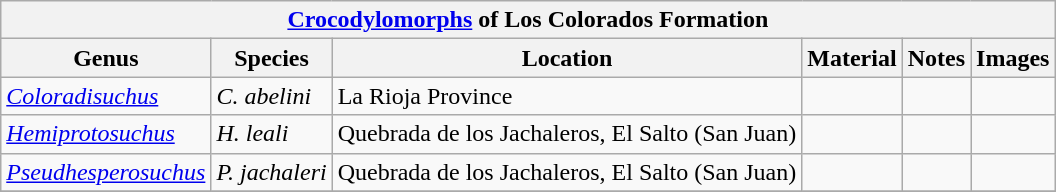<table class="wikitable" align="center">
<tr>
<th colspan="6" align="center"><strong><a href='#'>Crocodylomorphs</a> of Los Colorados Formation</strong></th>
</tr>
<tr>
<th>Genus</th>
<th>Species</th>
<th>Location</th>
<th>Material</th>
<th>Notes</th>
<th>Images</th>
</tr>
<tr>
<td><em><a href='#'>Coloradisuchus</a></em></td>
<td><em>C. abelini</em></td>
<td>La Rioja Province</td>
<td></td>
<td align=center></td>
<td></td>
</tr>
<tr>
<td><em><a href='#'>Hemiprotosuchus</a></em></td>
<td><em>H. leali</em></td>
<td>Quebrada de los Jachaleros, El Salto (San Juan)</td>
<td></td>
<td align=center></td>
<td></td>
</tr>
<tr>
<td><em><a href='#'>Pseudhesperosuchus</a></em></td>
<td><em>P. jachaleri</em></td>
<td>Quebrada de los Jachaleros, El Salto (San Juan)</td>
<td></td>
<td align=center></td>
<td></td>
</tr>
<tr>
</tr>
</table>
